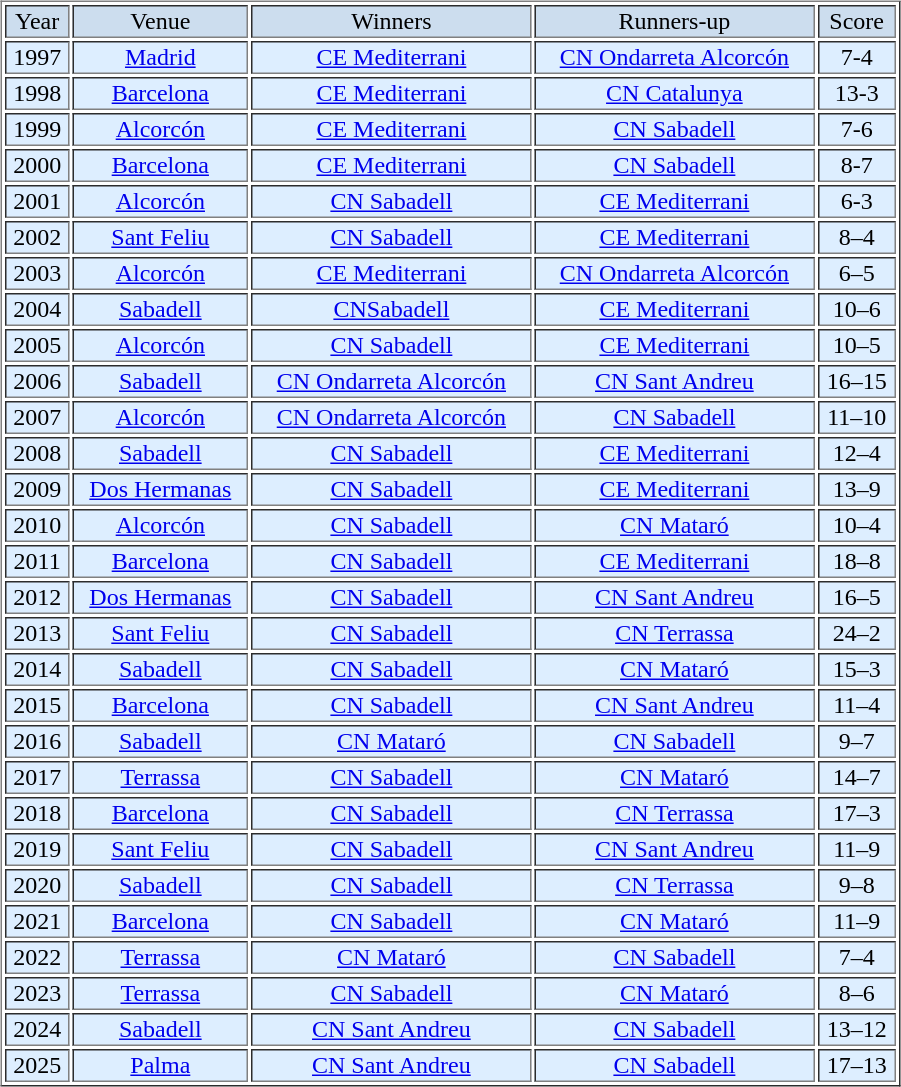<table>
<tr>
<td valign="top" width=0%><br><table border="1" align="center" width=600>
<tr>
<td bgcolor=#CCDDEE align=center>Year</td>
<td bgcolor=#CCDDEE align=center>Venue</td>
<td bgcolor=#CCDDEE align=center>Winners</td>
<td bgcolor=#CCDDEE align=center>Runners-up</td>
<td bgcolor=#CCDDEE align=center>Score</td>
</tr>
<tr bgcolor=#DDEEFF align=center>
<td>1997</td>
<td><a href='#'>Madrid</a></td>
<td> <a href='#'>CE Mediterrani</a></td>
<td> <a href='#'>CN Ondarreta Alcorcón</a></td>
<td>7-4</td>
</tr>
<tr bgcolor=#DDEEFF align=center>
<td>1998</td>
<td><a href='#'>Barcelona</a></td>
<td> <a href='#'>CE Mediterrani</a></td>
<td> <a href='#'>CN Catalunya</a></td>
<td>13-3</td>
</tr>
<tr bgcolor=#DDEEFF align=center>
<td>1999</td>
<td><a href='#'>Alcorcón</a></td>
<td> <a href='#'>CE Mediterrani</a></td>
<td> <a href='#'>CN Sabadell</a></td>
<td>7-6</td>
</tr>
<tr bgcolor=#DDEEFF align=center>
<td>2000</td>
<td><a href='#'>Barcelona</a></td>
<td> <a href='#'>CE Mediterrani</a></td>
<td> <a href='#'>CN Sabadell</a></td>
<td>8-7</td>
</tr>
<tr bgcolor=#DDEEFF align=center>
<td>2001</td>
<td><a href='#'>Alcorcón</a></td>
<td> <a href='#'>CN Sabadell</a></td>
<td> <a href='#'>CE Mediterrani</a></td>
<td>6-3</td>
</tr>
<tr bgcolor=#DDEEFF align=center>
<td>2002</td>
<td><a href='#'>Sant Feliu</a></td>
<td> <a href='#'>CN Sabadell</a></td>
<td> <a href='#'>CE Mediterrani</a></td>
<td>8–4</td>
</tr>
<tr bgcolor=#DDEEFF align=center>
<td>2003</td>
<td><a href='#'>Alcorcón</a></td>
<td> <a href='#'>CE Mediterrani</a></td>
<td> <a href='#'>CN Ondarreta Alcorcón</a></td>
<td>6–5</td>
</tr>
<tr bgcolor=#DDEEFF align=center>
<td>2004</td>
<td><a href='#'>Sabadell</a></td>
<td> <a href='#'>CNSabadell</a></td>
<td> <a href='#'>CE Mediterrani</a></td>
<td>10–6</td>
</tr>
<tr bgcolor=#DDEEFF align=center>
<td>2005</td>
<td><a href='#'>Alcorcón</a></td>
<td> <a href='#'>CN Sabadell</a></td>
<td> <a href='#'>CE Mediterrani</a></td>
<td>10–5</td>
</tr>
<tr bgcolor=#DDEEFF align=center>
<td>2006</td>
<td><a href='#'>Sabadell</a></td>
<td> <a href='#'>CN Ondarreta Alcorcón</a></td>
<td> <a href='#'>CN Sant Andreu</a></td>
<td>16–15</td>
</tr>
<tr bgcolor=#DDEEFF align=center>
<td>2007</td>
<td><a href='#'>Alcorcón</a></td>
<td> <a href='#'>CN Ondarreta Alcorcón</a></td>
<td> <a href='#'>CN Sabadell</a></td>
<td>11–10</td>
</tr>
<tr bgcolor=#DDEEFF align=center>
<td>2008</td>
<td><a href='#'>Sabadell</a></td>
<td> <a href='#'>CN Sabadell</a></td>
<td> <a href='#'>CE Mediterrani</a></td>
<td>12–4</td>
</tr>
<tr bgcolor=#DDEEFF align=center>
<td>2009</td>
<td><a href='#'>Dos Hermanas</a></td>
<td> <a href='#'>CN Sabadell</a></td>
<td> <a href='#'>CE Mediterrani</a></td>
<td>13–9</td>
</tr>
<tr bgcolor=#DDEEFF align=center>
<td>2010</td>
<td><a href='#'>Alcorcón</a></td>
<td> <a href='#'>CN Sabadell</a></td>
<td> <a href='#'>CN Mataró</a></td>
<td>10–4</td>
</tr>
<tr bgcolor=#DDEEFF align=center>
<td>2011</td>
<td><a href='#'>Barcelona</a></td>
<td> <a href='#'>CN Sabadell</a></td>
<td> <a href='#'>CE Mediterrani</a></td>
<td>18–8</td>
</tr>
<tr bgcolor=#DDEEFF align=center>
<td>2012</td>
<td><a href='#'>Dos Hermanas</a></td>
<td> <a href='#'>CN Sabadell</a></td>
<td> <a href='#'>CN Sant Andreu</a></td>
<td>16–5</td>
</tr>
<tr bgcolor=#DDEEFF align=center>
<td>2013</td>
<td><a href='#'>Sant Feliu</a></td>
<td> <a href='#'>CN Sabadell</a></td>
<td> <a href='#'>CN Terrassa</a></td>
<td>24–2</td>
</tr>
<tr bgcolor=#DDEEFF align=center>
<td>2014</td>
<td><a href='#'>Sabadell</a></td>
<td> <a href='#'>CN Sabadell</a></td>
<td> <a href='#'>CN Mataró</a></td>
<td>15–3</td>
</tr>
<tr bgcolor=#DDEEFF align=center>
<td>2015</td>
<td><a href='#'>Barcelona</a></td>
<td> <a href='#'>CN Sabadell</a></td>
<td> <a href='#'>CN Sant Andreu</a></td>
<td>11–4</td>
</tr>
<tr bgcolor=#DDEEFF align=center>
<td>2016</td>
<td><a href='#'>Sabadell</a></td>
<td> <a href='#'>CN Mataró</a></td>
<td> <a href='#'>CN Sabadell</a></td>
<td>9–7</td>
</tr>
<tr bgcolor=#DDEEFF align=center>
<td>2017</td>
<td><a href='#'>Terrassa</a></td>
<td> <a href='#'>CN Sabadell</a></td>
<td> <a href='#'>CN Mataró</a></td>
<td>14–7</td>
</tr>
<tr bgcolor=#DDEEFF align=center>
<td>2018</td>
<td><a href='#'>Barcelona</a></td>
<td> <a href='#'>CN Sabadell</a></td>
<td> <a href='#'>CN Terrassa</a></td>
<td>17–3</td>
</tr>
<tr bgcolor=#DDEEFF align=center>
<td>2019</td>
<td><a href='#'>Sant Feliu</a></td>
<td> <a href='#'>CN Sabadell</a></td>
<td> <a href='#'>CN Sant Andreu</a></td>
<td>11–9</td>
</tr>
<tr bgcolor=#DDEEFF align=center>
<td>2020</td>
<td><a href='#'>Sabadell</a></td>
<td> <a href='#'>CN Sabadell</a></td>
<td> <a href='#'>CN Terrassa</a></td>
<td>9–8</td>
</tr>
<tr bgcolor=#DDEEFF align=center>
<td>2021</td>
<td><a href='#'>Barcelona</a></td>
<td> <a href='#'>CN Sabadell</a></td>
<td> <a href='#'>CN Mataró</a></td>
<td>11–9</td>
</tr>
<tr bgcolor=#DDEEFF align=center>
<td>2022</td>
<td><a href='#'>Terrassa</a></td>
<td> <a href='#'>CN Mataró</a></td>
<td> <a href='#'>CN Sabadell</a></td>
<td>7–4</td>
</tr>
<tr bgcolor=#DDEEFF align=center>
<td>2023</td>
<td><a href='#'>Terrassa</a></td>
<td> <a href='#'>CN Sabadell</a></td>
<td> <a href='#'>CN Mataró</a></td>
<td>8–6</td>
</tr>
<tr bgcolor=#DDEEFF align=center>
<td>2024</td>
<td><a href='#'>Sabadell</a></td>
<td> <a href='#'>CN Sant Andreu</a></td>
<td> <a href='#'>CN Sabadell</a></td>
<td>13–12</td>
</tr>
<tr bgcolor=#DDEEFF align=center>
<td>2025</td>
<td><a href='#'>Palma</a></td>
<td> <a href='#'>CN Sant Andreu</a></td>
<td> <a href='#'>CN Sabadell</a></td>
<td>17–13</td>
</tr>
</table>
</td>
</tr>
</table>
